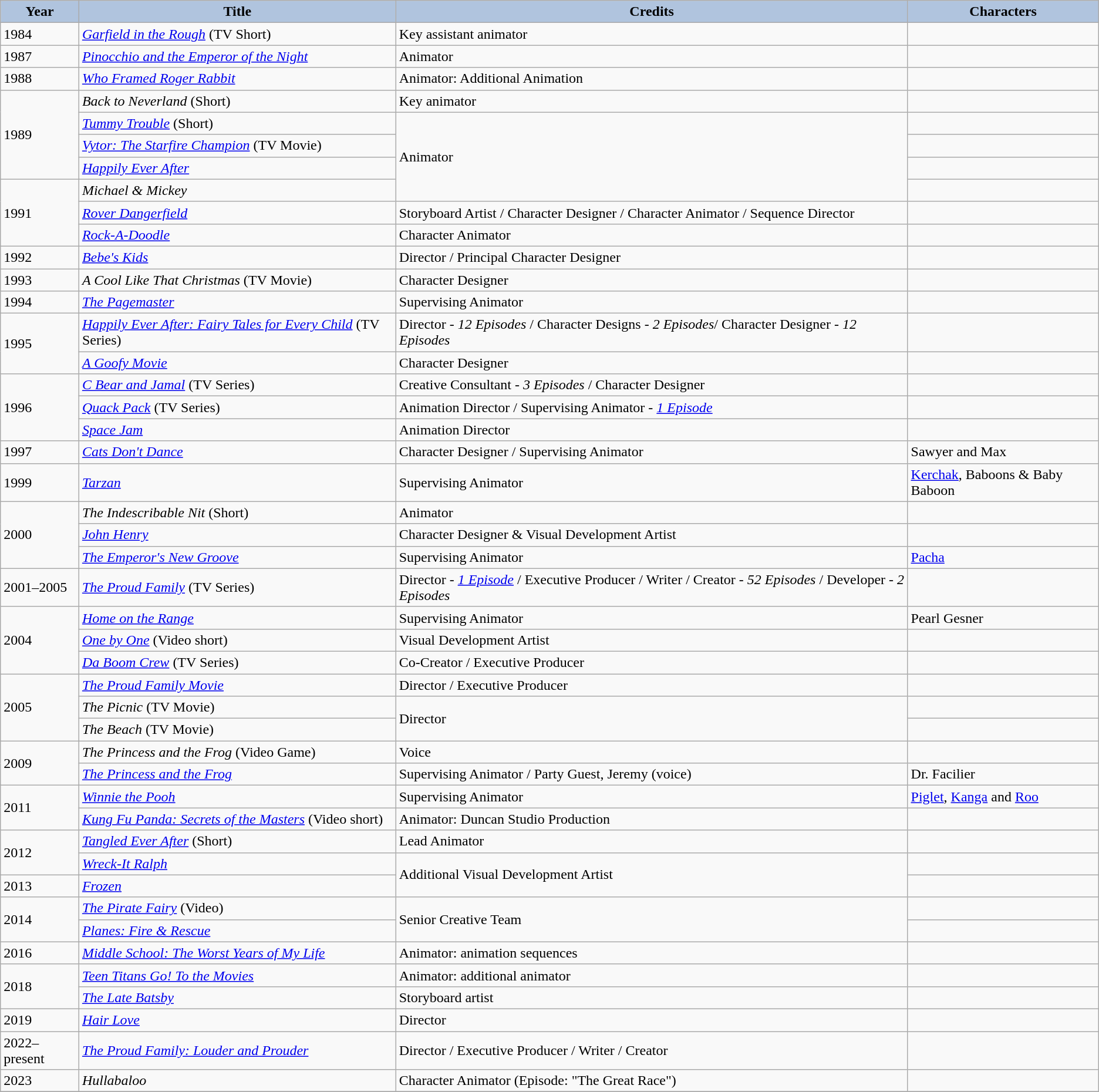<table class="wikitable sortable">
<tr>
<th style="background:#B0C4DE;">Year</th>
<th style="background:#B0C4DE;">Title</th>
<th style="background:#B0C4DE;">Credits</th>
<th style="background:#B0C4DE;">Characters</th>
</tr>
<tr>
<td>1984</td>
<td><em><a href='#'>Garfield in the Rough</a></em> (TV Short)</td>
<td>Key assistant animator</td>
<td></td>
</tr>
<tr>
<td>1987</td>
<td><em><a href='#'>Pinocchio and the Emperor of the Night</a></em></td>
<td>Animator</td>
<td></td>
</tr>
<tr>
<td>1988</td>
<td><em><a href='#'>Who Framed Roger Rabbit</a></em></td>
<td>Animator: Additional Animation</td>
<td></td>
</tr>
<tr>
<td rowspan="4">1989</td>
<td><em>Back to Neverland</em> (Short)</td>
<td>Key animator</td>
<td></td>
</tr>
<tr>
<td><em><a href='#'>Tummy Trouble</a></em> (Short)</td>
<td rowspan="4">Animator</td>
<td></td>
</tr>
<tr>
<td><em><a href='#'>Vytor: The Starfire Champion</a></em> (TV Movie)</td>
<td></td>
</tr>
<tr>
<td><em><a href='#'>Happily Ever After</a></em></td>
<td></td>
</tr>
<tr>
<td rowspan="3">1991</td>
<td><em>Michael & Mickey</em></td>
<td></td>
</tr>
<tr>
<td><em><a href='#'>Rover Dangerfield</a></em></td>
<td>Storyboard Artist / Character Designer / Character Animator / Sequence Director</td>
<td></td>
</tr>
<tr>
<td><em><a href='#'>Rock-A-Doodle</a></em></td>
<td>Character Animator</td>
<td></td>
</tr>
<tr>
<td>1992</td>
<td><em><a href='#'>Bebe's Kids</a></em></td>
<td>Director / Principal Character Designer</td>
<td></td>
</tr>
<tr>
<td>1993</td>
<td><em>A Cool Like That Christmas</em> (TV Movie)</td>
<td>Character Designer</td>
<td></td>
</tr>
<tr>
<td>1994</td>
<td><em><a href='#'>The Pagemaster</a></em></td>
<td>Supervising Animator</td>
<td></td>
</tr>
<tr>
<td rowspan="2">1995</td>
<td><em><a href='#'>Happily Ever After: Fairy Tales for Every Child</a></em> (TV Series)</td>
<td>Director - <em>12 Episodes</em> / Character Designs - <em>2 Episodes</em>/ Character Designer - <em>12 Episodes</em></td>
<td></td>
</tr>
<tr>
<td><em><a href='#'>A Goofy Movie</a></em></td>
<td>Character Designer</td>
<td></td>
</tr>
<tr>
<td rowspan="3">1996</td>
<td><em><a href='#'>C Bear and Jamal</a></em> (TV Series)</td>
<td>Creative Consultant - <em>3 Episodes</em> / Character Designer</td>
<td></td>
</tr>
<tr>
<td><em><a href='#'>Quack Pack</a></em> (TV Series)</td>
<td>Animation Director / Supervising Animator - <em><a href='#'>1 Episode</a></em></td>
<td></td>
</tr>
<tr>
<td><em><a href='#'>Space Jam</a></em></td>
<td>Animation Director</td>
<td></td>
</tr>
<tr>
<td>1997</td>
<td><em><a href='#'>Cats Don't Dance</a></em></td>
<td>Character Designer / Supervising Animator</td>
<td>Sawyer and Max</td>
</tr>
<tr>
<td>1999</td>
<td><em><a href='#'>Tarzan</a></em></td>
<td>Supervising Animator</td>
<td><a href='#'>Kerchak</a>, Baboons & Baby Baboon</td>
</tr>
<tr>
<td rowspan="3">2000</td>
<td><em>The Indescribable Nit</em> (Short)</td>
<td>Animator</td>
<td></td>
</tr>
<tr>
<td><em><a href='#'>John Henry</a></em></td>
<td>Character Designer & Visual Development Artist</td>
<td></td>
</tr>
<tr>
<td><em><a href='#'>The Emperor's New Groove</a></em></td>
<td>Supervising Animator</td>
<td><a href='#'>Pacha</a></td>
</tr>
<tr>
<td>2001–2005</td>
<td><em><a href='#'>The Proud Family</a></em> (TV Series)</td>
<td>Director - <em><a href='#'>1 Episode</a></em> / Executive Producer / Writer / Creator - <em>52 Episodes</em> / Developer - <em>2 Episodes</em></td>
<td></td>
</tr>
<tr>
<td rowspan="3">2004</td>
<td><em><a href='#'>Home on the Range</a></em></td>
<td>Supervising Animator</td>
<td>Pearl Gesner</td>
</tr>
<tr>
<td><em><a href='#'>One by One</a></em> (Video short)</td>
<td>Visual Development Artist</td>
<td></td>
</tr>
<tr>
<td><em><a href='#'>Da Boom Crew</a></em> (TV Series)</td>
<td>Co-Creator / Executive Producer</td>
<td></td>
</tr>
<tr>
<td rowspan="3">2005</td>
<td><em><a href='#'>The Proud Family Movie</a></em></td>
<td>Director / Executive Producer</td>
<td></td>
</tr>
<tr>
<td><em>The Picnic</em> (TV Movie)</td>
<td rowspan="2">Director</td>
<td></td>
</tr>
<tr>
<td><em>The Beach</em> (TV Movie)</td>
<td></td>
</tr>
<tr>
<td rowspan="2">2009</td>
<td><em>The Princess and the Frog</em> (Video Game)</td>
<td>Voice</td>
<td></td>
</tr>
<tr>
<td><em><a href='#'>The Princess and the Frog</a></em></td>
<td>Supervising Animator / Party Guest, Jeremy (voice)</td>
<td>Dr. Facilier</td>
</tr>
<tr>
<td rowspan="2">2011</td>
<td><em><a href='#'>Winnie the Pooh</a></em></td>
<td>Supervising Animator</td>
<td><a href='#'>Piglet</a>, <a href='#'>Kanga</a> and <a href='#'>Roo</a></td>
</tr>
<tr>
<td><em><a href='#'>Kung Fu Panda: Secrets of the Masters</a></em> (Video short)</td>
<td>Animator: Duncan Studio Production</td>
<td></td>
</tr>
<tr>
<td rowspan="2">2012</td>
<td><em><a href='#'>Tangled Ever After</a></em> (Short)</td>
<td>Lead Animator</td>
<td></td>
</tr>
<tr>
<td><em><a href='#'>Wreck-It Ralph</a></em></td>
<td rowspan="2">Additional Visual Development Artist</td>
<td></td>
</tr>
<tr>
<td>2013</td>
<td><em><a href='#'>Frozen</a></em></td>
<td></td>
</tr>
<tr>
<td rowspan="2">2014</td>
<td><em><a href='#'>The Pirate Fairy</a></em> (Video)</td>
<td rowspan="2">Senior Creative Team</td>
<td></td>
</tr>
<tr>
<td><em><a href='#'>Planes: Fire & Rescue</a></em></td>
<td></td>
</tr>
<tr>
<td>2016</td>
<td><em><a href='#'>Middle School: The Worst Years of My Life</a></em></td>
<td>Animator: animation sequences</td>
<td></td>
</tr>
<tr>
<td rowspan="2">2018</td>
<td><em><a href='#'>Teen Titans Go! To the Movies</a></em></td>
<td>Animator: additional animator</td>
<td></td>
</tr>
<tr>
<td><em><a href='#'>The Late Batsby</a></em></td>
<td>Storyboard artist</td>
<td></td>
</tr>
<tr>
<td>2019</td>
<td><em><a href='#'>Hair Love</a></em></td>
<td>Director</td>
<td></td>
</tr>
<tr>
<td>2022–present</td>
<td><em><a href='#'>The Proud Family: Louder and Prouder</a></em></td>
<td>Director / Executive Producer / Writer / Creator</td>
<td></td>
</tr>
<tr>
<td>2023</td>
<td><em>Hullabaloo</em></td>
<td>Character Animator (Episode: "The Great Race")</td>
<td></td>
</tr>
<tr>
</tr>
</table>
